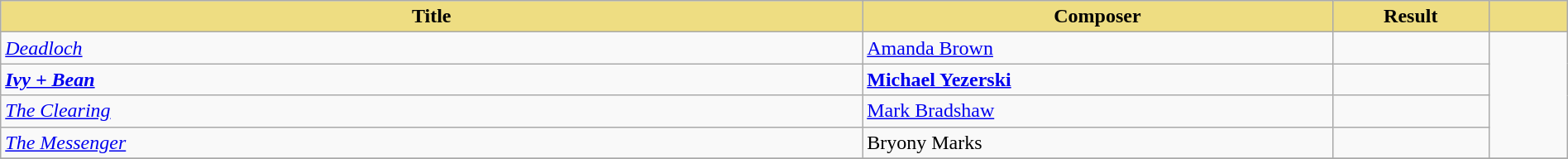<table class="wikitable" width=100%>
<tr>
<th style="width:55%;background:#EEDD82;">Title</th>
<th style="width:30%;background:#EEDD82;">Composer</th>
<th style="width:10%;background:#EEDD82;">Result</th>
<th style="width:5%;background:#EEDD82;"></th>
</tr>
<tr>
<td><em><a href='#'>Deadloch</a></em></td>
<td><a href='#'>Amanda Brown</a></td>
<td></td>
<td rowspan="4"><br></td>
</tr>
<tr>
<td><strong><em><a href='#'>Ivy + Bean</a></em></strong></td>
<td><strong><a href='#'>Michael Yezerski</a></strong></td>
<td></td>
</tr>
<tr>
<td><em><a href='#'>The Clearing</a></em></td>
<td><a href='#'>Mark Bradshaw</a></td>
<td></td>
</tr>
<tr>
<td><em><a href='#'>The Messenger</a></em></td>
<td>Bryony Marks</td>
<td></td>
</tr>
<tr>
</tr>
</table>
